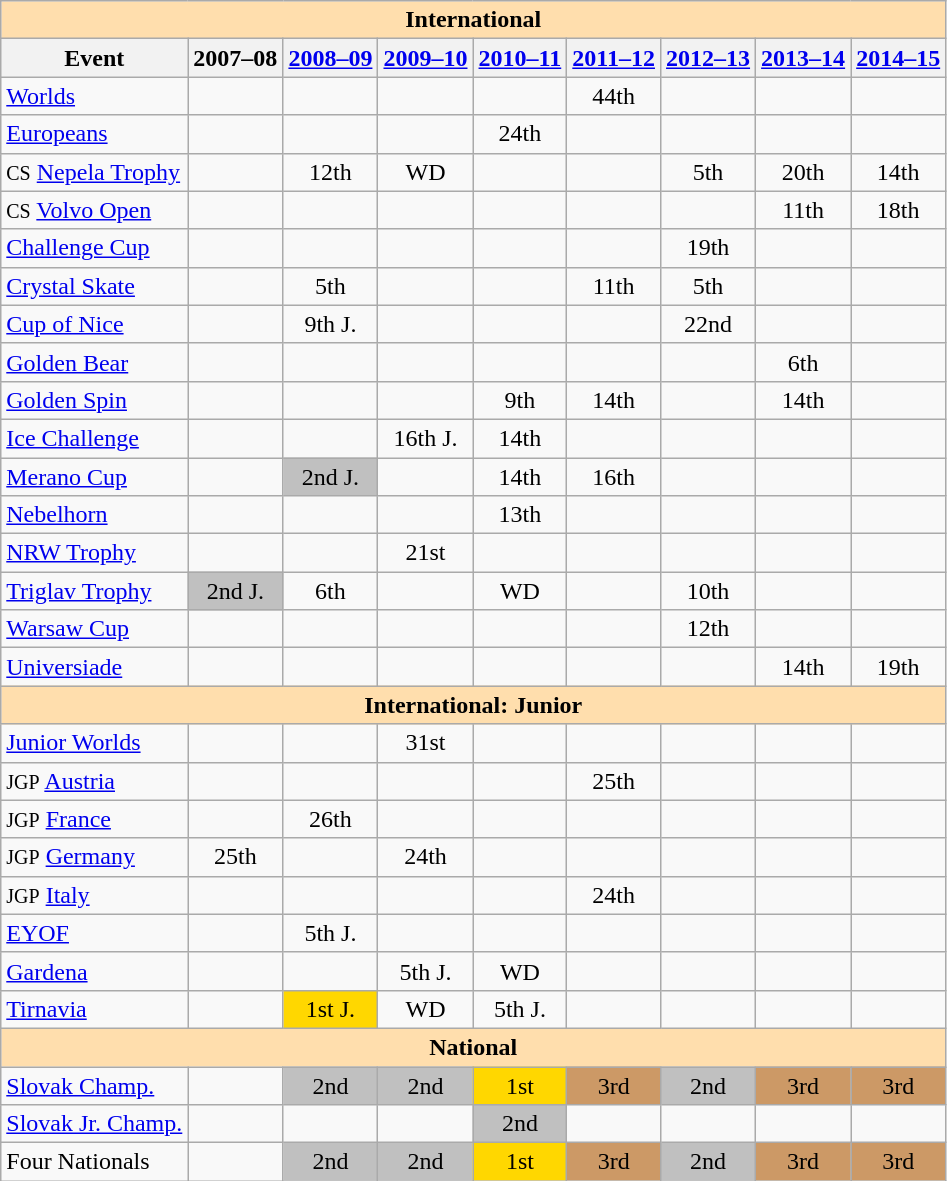<table class="wikitable" style="text-align:center">
<tr>
<th colspan="9" style="background-color: #ffdead; " align="center"><strong>International</strong></th>
</tr>
<tr>
<th>Event</th>
<th>2007–08</th>
<th><a href='#'>2008–09</a></th>
<th><a href='#'>2009–10</a></th>
<th><a href='#'>2010–11</a></th>
<th><a href='#'>2011–12</a></th>
<th><a href='#'>2012–13</a></th>
<th><a href='#'>2013–14</a></th>
<th><a href='#'>2014–15</a></th>
</tr>
<tr>
<td align=left><a href='#'>Worlds</a></td>
<td></td>
<td></td>
<td></td>
<td></td>
<td>44th</td>
<td></td>
<td></td>
<td></td>
</tr>
<tr>
<td align=left><a href='#'>Europeans</a></td>
<td></td>
<td></td>
<td></td>
<td>24th</td>
<td></td>
<td></td>
<td></td>
<td></td>
</tr>
<tr>
<td align=left><small>CS</small> <a href='#'>Nepela Trophy</a></td>
<td></td>
<td>12th</td>
<td>WD</td>
<td></td>
<td></td>
<td>5th</td>
<td>20th</td>
<td>14th</td>
</tr>
<tr>
<td align=left><small>CS</small> <a href='#'>Volvo Open</a></td>
<td></td>
<td></td>
<td></td>
<td></td>
<td></td>
<td></td>
<td>11th</td>
<td>18th</td>
</tr>
<tr>
<td align=left><a href='#'>Challenge Cup</a></td>
<td></td>
<td></td>
<td></td>
<td></td>
<td></td>
<td>19th</td>
<td></td>
<td></td>
</tr>
<tr>
<td align=left><a href='#'>Crystal Skate</a></td>
<td></td>
<td>5th</td>
<td></td>
<td></td>
<td>11th</td>
<td>5th</td>
<td></td>
<td></td>
</tr>
<tr>
<td align=left><a href='#'>Cup of Nice</a></td>
<td></td>
<td>9th J.</td>
<td></td>
<td></td>
<td></td>
<td>22nd</td>
<td></td>
<td></td>
</tr>
<tr>
<td align=left><a href='#'>Golden Bear</a></td>
<td></td>
<td></td>
<td></td>
<td></td>
<td></td>
<td></td>
<td>6th</td>
<td></td>
</tr>
<tr>
<td align=left><a href='#'>Golden Spin</a></td>
<td></td>
<td></td>
<td></td>
<td>9th</td>
<td>14th</td>
<td></td>
<td>14th</td>
<td></td>
</tr>
<tr>
<td align=left><a href='#'>Ice Challenge</a></td>
<td></td>
<td></td>
<td>16th J.</td>
<td>14th</td>
<td></td>
<td></td>
<td></td>
<td></td>
</tr>
<tr>
<td align=left><a href='#'>Merano Cup</a></td>
<td></td>
<td bgcolor=silver>2nd J.</td>
<td></td>
<td>14th</td>
<td>16th</td>
<td></td>
<td></td>
<td></td>
</tr>
<tr>
<td align=left><a href='#'>Nebelhorn</a></td>
<td></td>
<td></td>
<td></td>
<td>13th</td>
<td></td>
<td></td>
<td></td>
<td></td>
</tr>
<tr>
<td align=left><a href='#'>NRW Trophy</a></td>
<td></td>
<td></td>
<td>21st</td>
<td></td>
<td></td>
<td></td>
<td></td>
<td></td>
</tr>
<tr>
<td align=left><a href='#'>Triglav Trophy</a></td>
<td bgcolor="silver">2nd J.</td>
<td>6th</td>
<td></td>
<td>WD</td>
<td></td>
<td>10th</td>
<td></td>
<td></td>
</tr>
<tr>
<td align=left><a href='#'>Warsaw Cup</a></td>
<td></td>
<td></td>
<td></td>
<td></td>
<td></td>
<td>12th</td>
<td></td>
<td></td>
</tr>
<tr>
<td align=left><a href='#'>Universiade</a></td>
<td></td>
<td></td>
<td></td>
<td></td>
<td></td>
<td></td>
<td>14th</td>
<td>19th</td>
</tr>
<tr>
<th colspan="9" style="background-color: #ffdead; " align="center"><strong>International: Junior</strong></th>
</tr>
<tr>
<td align=left><a href='#'>Junior Worlds</a></td>
<td></td>
<td></td>
<td>31st</td>
<td></td>
<td></td>
<td></td>
<td></td>
<td></td>
</tr>
<tr>
<td align=left><small>JGP</small> <a href='#'>Austria</a></td>
<td></td>
<td></td>
<td></td>
<td></td>
<td>25th</td>
<td></td>
<td></td>
<td></td>
</tr>
<tr>
<td align=left><small>JGP</small> <a href='#'>France</a></td>
<td></td>
<td>26th</td>
<td></td>
<td></td>
<td></td>
<td></td>
<td></td>
<td></td>
</tr>
<tr>
<td align=left><small>JGP</small> <a href='#'>Germany</a></td>
<td>25th</td>
<td></td>
<td>24th</td>
<td></td>
<td></td>
<td></td>
<td></td>
<td></td>
</tr>
<tr>
<td align=left><small>JGP</small> <a href='#'>Italy</a></td>
<td></td>
<td></td>
<td></td>
<td></td>
<td>24th</td>
<td></td>
<td></td>
<td></td>
</tr>
<tr>
<td align=left><a href='#'>EYOF</a></td>
<td></td>
<td>5th J.</td>
<td></td>
<td></td>
<td></td>
<td></td>
<td></td>
<td></td>
</tr>
<tr>
<td align=left><a href='#'>Gardena</a></td>
<td></td>
<td></td>
<td>5th J.</td>
<td>WD</td>
<td></td>
<td></td>
<td></td>
<td></td>
</tr>
<tr>
<td align=left><a href='#'>Tirnavia</a></td>
<td></td>
<td bgcolor=gold>1st J.</td>
<td>WD</td>
<td>5th J.</td>
<td></td>
<td></td>
<td></td>
<td></td>
</tr>
<tr>
<th colspan="9" style="background-color: #ffdead; " align="center"><strong>National</strong></th>
</tr>
<tr>
<td align="left"><a href='#'>Slovak Champ.</a></td>
<td></td>
<td bgcolor="silver">2nd</td>
<td bgcolor="silver">2nd</td>
<td bgcolor="gold">1st</td>
<td bgcolor="cc9966">3rd</td>
<td bgcolor="silver">2nd</td>
<td bgcolor="cc9966">3rd</td>
<td bgcolor="cc9966">3rd</td>
</tr>
<tr>
<td align="left"><a href='#'>Slovak Jr. Champ.</a></td>
<td></td>
<td></td>
<td></td>
<td bgcolor="silver">2nd</td>
<td></td>
<td></td>
<td></td>
<td></td>
</tr>
<tr>
<td align="left">Four Nationals</td>
<td></td>
<td bgcolor="silver">2nd</td>
<td bgcolor="silver">2nd</td>
<td bgcolor="gold">1st</td>
<td bgcolor="cc9966">3rd</td>
<td bgcolor="silver">2nd</td>
<td bgcolor="cc9966">3rd</td>
<td bgcolor="cc9966">3rd</td>
</tr>
</table>
